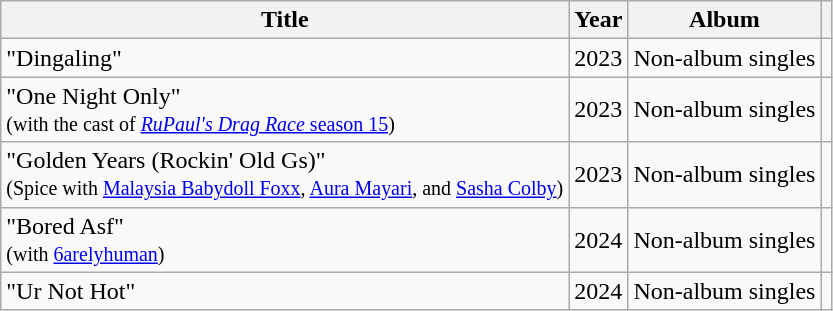<table class="wikitable plainrowheaders sortable">
<tr>
<th>Title</th>
<th>Year</th>
<th>Album</th>
<th style="text-align: center;" class="unsortable"></th>
</tr>
<tr>
<td>"Dingaling"</td>
<td>2023</td>
<td>Non-album singles</td>
<td style="text-align: center;"></td>
</tr>
<tr>
<td>"One Night Only" <br><small>(with the cast of <a href='#'><em>RuPaul's Drag Race</em> season 15</a>)</small></td>
<td>2023</td>
<td>Non-album singles</td>
<td style="text-align: center;"></td>
</tr>
<tr>
<td>"Golden Years (Rockin' Old Gs)" <br><small>(Spice with <a href='#'>Malaysia Babydoll Foxx</a>, <a href='#'>Aura Mayari</a>, and <a href='#'>Sasha Colby</a>)</small></td>
<td>2023</td>
<td>Non-album singles</td>
<td style="text-align: center;"></td>
</tr>
<tr>
<td>"Bored Asf" <br><small>(with <a href='#'>6arelyhuman</a>)</small></td>
<td>2024</td>
<td>Non-album singles</td>
<td style="text-align: center;"></td>
</tr>
<tr>
<td>"Ur Not Hot"</td>
<td>2024</td>
<td>Non-album singles</td>
<td style="text-align: center;"></td>
</tr>
</table>
